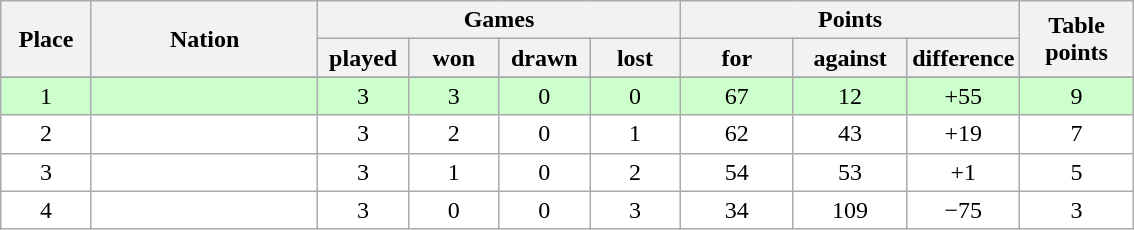<table class="wikitable">
<tr>
<th rowspan=2 width="8%">Place</th>
<th rowspan=2 width="20%">Nation</th>
<th colspan=4 width="32%">Games</th>
<th colspan=3 width="30%">Points</th>
<th rowspan=2 width="10%">Table<br>points</th>
</tr>
<tr>
<th width="8%">played</th>
<th width="8%">won</th>
<th width="8%">drawn</th>
<th width="8%">lost</th>
<th width="10%">for</th>
<th width="10%">against</th>
<th width="10%">difference</th>
</tr>
<tr>
</tr>
<tr bgcolor=#ccffcc align=center>
<td>1</td>
<td align=left></td>
<td>3</td>
<td>3</td>
<td>0</td>
<td>0</td>
<td>67</td>
<td>12</td>
<td>+55</td>
<td>9</td>
</tr>
<tr bgcolor=#ffffff align=center>
<td>2</td>
<td align=left></td>
<td>3</td>
<td>2</td>
<td>0</td>
<td>1</td>
<td>62</td>
<td>43</td>
<td>+19</td>
<td>7</td>
</tr>
<tr bgcolor=#ffffff align=center>
<td>3</td>
<td align=left></td>
<td>3</td>
<td>1</td>
<td>0</td>
<td>2</td>
<td>54</td>
<td>53</td>
<td>+1</td>
<td>5</td>
</tr>
<tr bgcolor=#ffffff align=center>
<td>4</td>
<td align=left></td>
<td>3</td>
<td>0</td>
<td>0</td>
<td>3</td>
<td>34</td>
<td>109</td>
<td>−75</td>
<td>3</td>
</tr>
</table>
